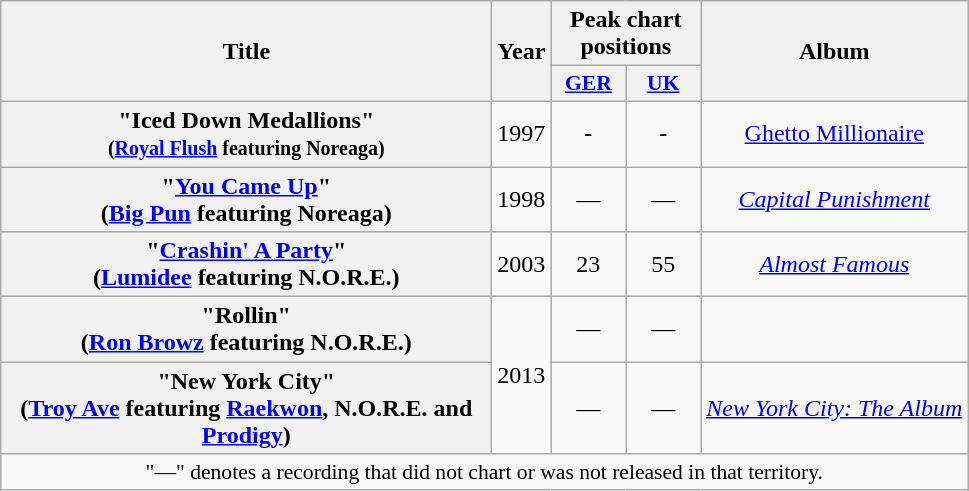<table class="wikitable plainrowheaders" style="text-align:center;">
<tr>
<th scope="col" rowspan="2" style="width:20em;">Title</th>
<th scope="col" rowspan="2">Year</th>
<th scope="col" colspan="2">Peak chart positions</th>
<th scope="col" rowspan="2">Album</th>
</tr>
<tr>
<th style="width:3em;font-size:90%;"><a href='#'>GER</a></th>
<th style="width:3em;font-size:90%;"><a href='#'>UK</a></th>
</tr>
<tr>
<th>"Iced Down Medallions"<br><small>(<a href='#'>Royal Flush</a> featuring Noreaga)</small></th>
<td>1997</td>
<td>-</td>
<td>-</td>
<td><a href='#'>Ghetto Millionaire</a></td>
</tr>
<tr>
<th scope="row">"<a href='#'>You Came Up</a>"<br><span>(<a href='#'>Big Pun</a> featuring Noreaga)</span></th>
<td>1998</td>
<td>—</td>
<td>—</td>
<td><em><a href='#'>Capital Punishment</a></em></td>
</tr>
<tr>
<th scope="row">"<a href='#'>Crashin' A Party</a>"<br><span>(<a href='#'>Lumidee</a> featuring N.O.R.E.)</span></th>
<td>2003</td>
<td>23</td>
<td>55</td>
<td><em><a href='#'>Almost Famous</a></em></td>
</tr>
<tr>
<th scope="row">"Rollin"<br><span>(<a href='#'>Ron Browz</a> featuring N.O.R.E.)</span></th>
<td rowspan="2">2013</td>
<td>—</td>
<td>—</td>
<td></td>
</tr>
<tr>
<th scope="row">"New York City"<br><span>(<a href='#'>Troy Ave</a> featuring <a href='#'>Raekwon</a>, N.O.R.E. and <a href='#'>Prodigy</a>)</span></th>
<td>—</td>
<td>—</td>
<td rowspan="1"><em><a href='#'>New York City: The Album</a></em></td>
</tr>
<tr>
<td colspan="8" style="font-size:90%">"—" denotes a recording that did not chart or was not released in that territory.</td>
</tr>
</table>
